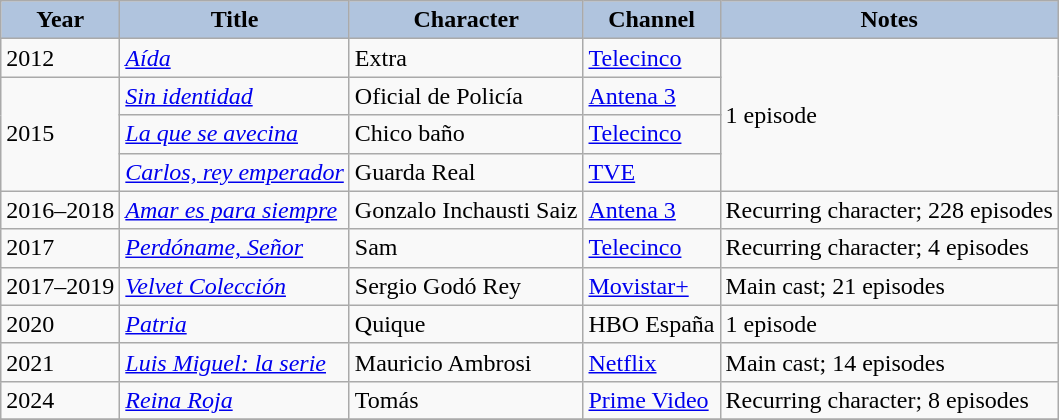<table class="wikitable">
<tr>
<th style="background: #B0C4DE;">Year</th>
<th style="background: #B0C4DE;">Title</th>
<th style="background: #B0C4DE;">Character</th>
<th style="background: #B0C4DE;">Channel</th>
<th style="background: #B0C4DE;">Notes</th>
</tr>
<tr>
<td>2012</td>
<td><em><a href='#'>Aída</a></em></td>
<td>Extra</td>
<td><a href='#'>Telecinco</a></td>
<td rowspan="4">1 episode</td>
</tr>
<tr>
<td rowspan="3">2015</td>
<td><em><a href='#'>Sin identidad</a></em></td>
<td>Oficial de Policía</td>
<td><a href='#'>Antena 3</a></td>
</tr>
<tr>
<td><em><a href='#'>La que se avecina</a></em></td>
<td>Chico baño</td>
<td><a href='#'>Telecinco</a></td>
</tr>
<tr>
<td><em><a href='#'>Carlos, rey emperador</a></em></td>
<td>Guarda Real</td>
<td><a href='#'>TVE</a></td>
</tr>
<tr>
<td>2016–2018</td>
<td><em><a href='#'>Amar es para siempre</a></em></td>
<td>Gonzalo Inchausti Saiz</td>
<td><a href='#'>Antena 3</a></td>
<td>Recurring character; 228 episodes</td>
</tr>
<tr>
<td>2017</td>
<td><em><a href='#'>Perdóname, Señor</a></em></td>
<td>Sam</td>
<td><a href='#'>Telecinco</a></td>
<td>Recurring character; 4 episodes</td>
</tr>
<tr>
<td>2017–2019</td>
<td><em><a href='#'>Velvet Colección</a></em></td>
<td>Sergio Godó Rey</td>
<td><a href='#'>Movistar+</a></td>
<td>Main cast; 21 episodes</td>
</tr>
<tr>
<td>2020</td>
<td><em><a href='#'>Patria</a></em></td>
<td>Quique</td>
<td>HBO España</td>
<td>1 episode</td>
</tr>
<tr>
<td>2021</td>
<td><em><a href='#'>Luis Miguel: la serie</a></em></td>
<td>Mauricio Ambrosi</td>
<td><a href='#'>Netflix</a></td>
<td>Main cast; 14 episodes</td>
</tr>
<tr>
<td>2024</td>
<td><a href='#'><em>Reina Roja</em></a></td>
<td>Tomás</td>
<td><a href='#'>Prime Video</a></td>
<td>Recurring character; 8 episodes</td>
</tr>
<tr>
</tr>
</table>
